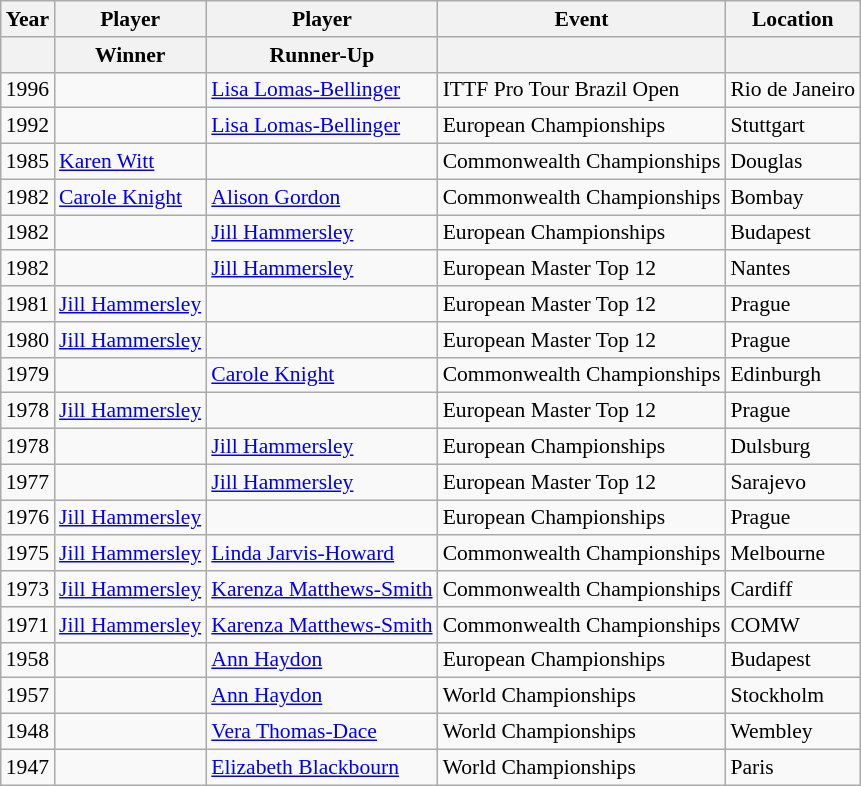<table class=wikitable style="font-size:90%;">
<tr>
<th>Year</th>
<th>Player</th>
<th>Player</th>
<th>Event</th>
<th>Location</th>
</tr>
<tr>
<th></th>
<th>Winner</th>
<th>Runner-Up</th>
<th></th>
<th></th>
</tr>
<tr>
<td>1996</td>
<td></td>
<td><a href='#'>Lisa Lomas-Bellinger</a></td>
<td>ITTF Pro Tour Brazil Open</td>
<td>Rio de Janeiro</td>
</tr>
<tr>
<td>1992</td>
<td></td>
<td><a href='#'>Lisa Lomas-Bellinger</a></td>
<td>European Championships</td>
<td>Stuttgart</td>
</tr>
<tr>
<td>1985</td>
<td><a href='#'>Karen Witt</a></td>
<td></td>
<td>Commonwealth Championships</td>
<td>Douglas</td>
</tr>
<tr>
<td>1982</td>
<td><a href='#'>Carole Knight</a></td>
<td><a href='#'>Alison Gordon</a></td>
<td>Commonwealth Championships</td>
<td>Bombay</td>
</tr>
<tr>
<td>1982</td>
<td></td>
<td><a href='#'>Jill Hammersley</a></td>
<td>European Championships</td>
<td>Budapest</td>
</tr>
<tr>
<td>1982</td>
<td></td>
<td><a href='#'>Jill Hammersley</a></td>
<td>European Master Top 12</td>
<td>Nantes</td>
</tr>
<tr>
<td>1981</td>
<td><a href='#'>Jill Hammersley</a></td>
<td></td>
<td>European Master Top 12</td>
<td>Prague</td>
</tr>
<tr>
<td>1980</td>
<td><a href='#'>Jill Hammersley</a></td>
<td></td>
<td>European Master Top 12</td>
<td>Prague</td>
</tr>
<tr>
<td>1979</td>
<td></td>
<td><a href='#'>Carole Knight</a></td>
<td>Commonwealth Championships</td>
<td>Edinburgh</td>
</tr>
<tr>
<td>1978</td>
<td><a href='#'>Jill Hammersley</a></td>
<td></td>
<td>European Master Top 12</td>
<td>Prague</td>
</tr>
<tr>
<td>1978</td>
<td></td>
<td><a href='#'>Jill Hammersley</a></td>
<td>European Championships</td>
<td>Dulsburg</td>
</tr>
<tr>
<td>1977</td>
<td></td>
<td><a href='#'>Jill Hammersley</a></td>
<td>European Master Top 12</td>
<td>Sarajevo</td>
</tr>
<tr>
<td>1976</td>
<td><a href='#'>Jill Hammersley</a></td>
<td></td>
<td>European Championships</td>
<td>Prague</td>
</tr>
<tr>
<td>1975</td>
<td><a href='#'>Jill Hammersley</a></td>
<td><a href='#'>Linda Jarvis-Howard</a></td>
<td>Commonwealth Championships</td>
<td>Melbourne</td>
</tr>
<tr>
<td>1973</td>
<td><a href='#'>Jill Hammersley</a></td>
<td><a href='#'>Karenza Matthews-Smith</a></td>
<td>Commonwealth Championships</td>
<td>Cardiff</td>
</tr>
<tr>
<td>1971</td>
<td><a href='#'>Jill Hammersley</a></td>
<td><a href='#'>Karenza Matthews-Smith</a></td>
<td>Commonwealth Championships</td>
<td>COMW</td>
</tr>
<tr>
<td>1958</td>
<td></td>
<td><a href='#'>Ann Haydon</a></td>
<td>European Championships</td>
<td>Budapest</td>
</tr>
<tr>
<td>1957</td>
<td></td>
<td><a href='#'>Ann Haydon</a></td>
<td>World Championships</td>
<td>Stockholm</td>
</tr>
<tr>
<td>1948</td>
<td></td>
<td><a href='#'>Vera Thomas-Dace</a></td>
<td>World Championships</td>
<td>Wembley</td>
</tr>
<tr>
<td>1947</td>
<td></td>
<td><a href='#'>Elizabeth Blackbourn</a></td>
<td>World Championships</td>
<td>Paris</td>
</tr>
</table>
